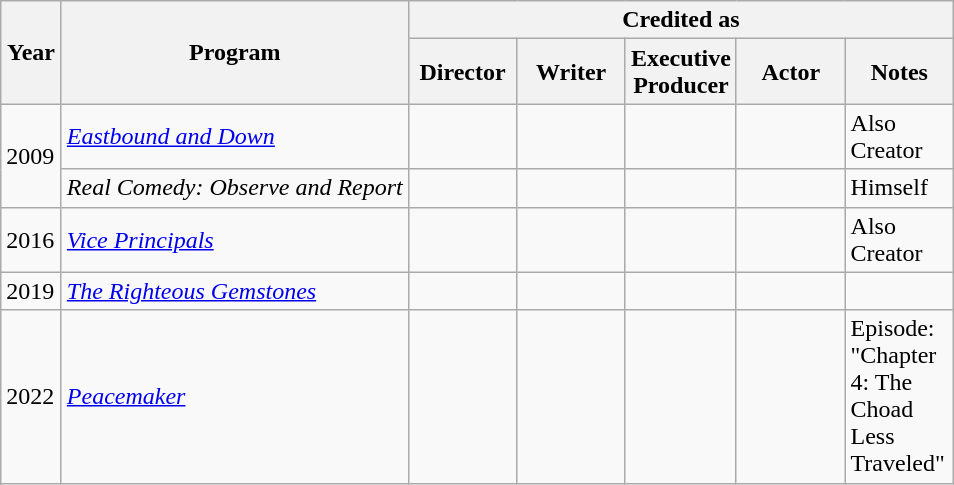<table class="wikitable" style="text-align:left">
<tr>
<th rowspan="2" width="33">Year</th>
<th rowspan="2">Program</th>
<th colspan="5">Credited as</th>
</tr>
<tr>
<th width=65>Director</th>
<th width=65>Writer</th>
<th width=65>Executive Producer</th>
<th width=65>Actor</th>
<th width=65>Notes</th>
</tr>
<tr>
<td rowspan="2">2009</td>
<td><em><a href='#'>Eastbound and Down</a></em></td>
<td></td>
<td></td>
<td></td>
<td></td>
<td align="left">Also Creator</td>
</tr>
<tr>
<td><em>Real Comedy: Observe and Report</em></td>
<td></td>
<td></td>
<td></td>
<td></td>
<td align="left">Himself</td>
</tr>
<tr>
<td>2016</td>
<td><em><a href='#'>Vice Principals</a></em></td>
<td></td>
<td></td>
<td></td>
<td></td>
<td align="left">Also Creator</td>
</tr>
<tr>
<td>2019</td>
<td><em><a href='#'>The Righteous Gemstones</a></em></td>
<td></td>
<td></td>
<td></td>
<td></td>
<td></td>
</tr>
<tr>
<td>2022</td>
<td><em><a href='#'>Peacemaker</a></em></td>
<td></td>
<td></td>
<td></td>
<td></td>
<td>Episode: "Chapter 4: The Choad Less Traveled"</td>
</tr>
</table>
